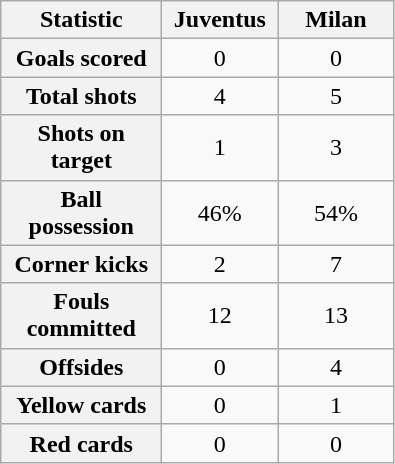<table class="wikitable plainrowheaders" style="text-align:center">
<tr>
<th scope="col" style="width:100px">Statistic</th>
<th scope="col" style="width:70px">Juventus</th>
<th scope="col" style="width:70px">Milan</th>
</tr>
<tr>
<th scope=row>Goals scored</th>
<td>0</td>
<td>0</td>
</tr>
<tr>
<th scope=row>Total shots</th>
<td>4</td>
<td>5</td>
</tr>
<tr>
<th scope=row>Shots on target</th>
<td>1</td>
<td>3</td>
</tr>
<tr>
<th scope=row>Ball possession</th>
<td>46%</td>
<td>54%</td>
</tr>
<tr>
<th scope=row>Corner kicks</th>
<td>2</td>
<td>7</td>
</tr>
<tr>
<th scope=row>Fouls committed</th>
<td>12</td>
<td>13</td>
</tr>
<tr>
<th scope=row>Offsides</th>
<td>0</td>
<td>4</td>
</tr>
<tr>
<th scope=row>Yellow cards</th>
<td>0</td>
<td>1</td>
</tr>
<tr>
<th scope=row>Red cards</th>
<td>0</td>
<td>0</td>
</tr>
</table>
